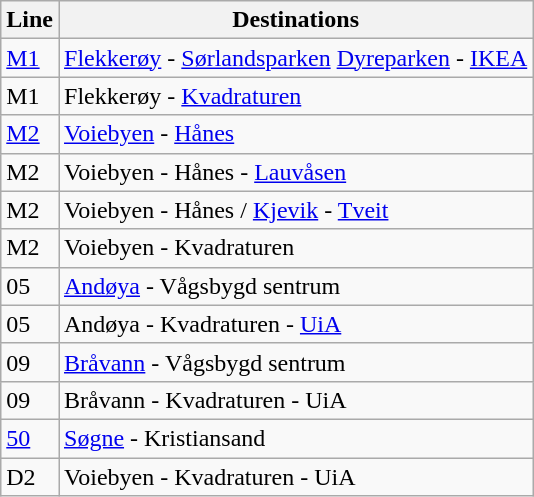<table class="wikitable">
<tr>
<th>Line</th>
<th>Destinations</th>
</tr>
<tr>
<td><a href='#'>M1</a></td>
<td><a href='#'>Flekkerøy</a> - <a href='#'>Sørlandsparken</a> <a href='#'>Dyreparken</a> - <a href='#'>IKEA</a></td>
</tr>
<tr>
<td>M1</td>
<td>Flekkerøy - <a href='#'>Kvadraturen</a></td>
</tr>
<tr>
<td><a href='#'>M2</a></td>
<td><a href='#'>Voiebyen</a> - <a href='#'>Hånes</a></td>
</tr>
<tr>
<td>M2</td>
<td>Voiebyen - Hånes - <a href='#'>Lauvåsen</a></td>
</tr>
<tr>
<td>M2</td>
<td>Voiebyen - Hånes / <a href='#'>Kjevik</a> - <a href='#'>Tveit</a></td>
</tr>
<tr>
<td>M2</td>
<td>Voiebyen - Kvadraturen</td>
</tr>
<tr>
<td>05</td>
<td><a href='#'>Andøya</a> - Vågsbygd sentrum</td>
</tr>
<tr>
<td>05</td>
<td>Andøya - Kvadraturen - <a href='#'>UiA</a></td>
</tr>
<tr>
<td>09</td>
<td><a href='#'>Bråvann</a> - Vågsbygd sentrum</td>
</tr>
<tr>
<td>09</td>
<td>Bråvann - Kvadraturen - UiA</td>
</tr>
<tr>
<td><a href='#'>50</a></td>
<td><a href='#'>Søgne</a> - Kristiansand</td>
</tr>
<tr>
<td>D2</td>
<td>Voiebyen - Kvadraturen - UiA</td>
</tr>
</table>
